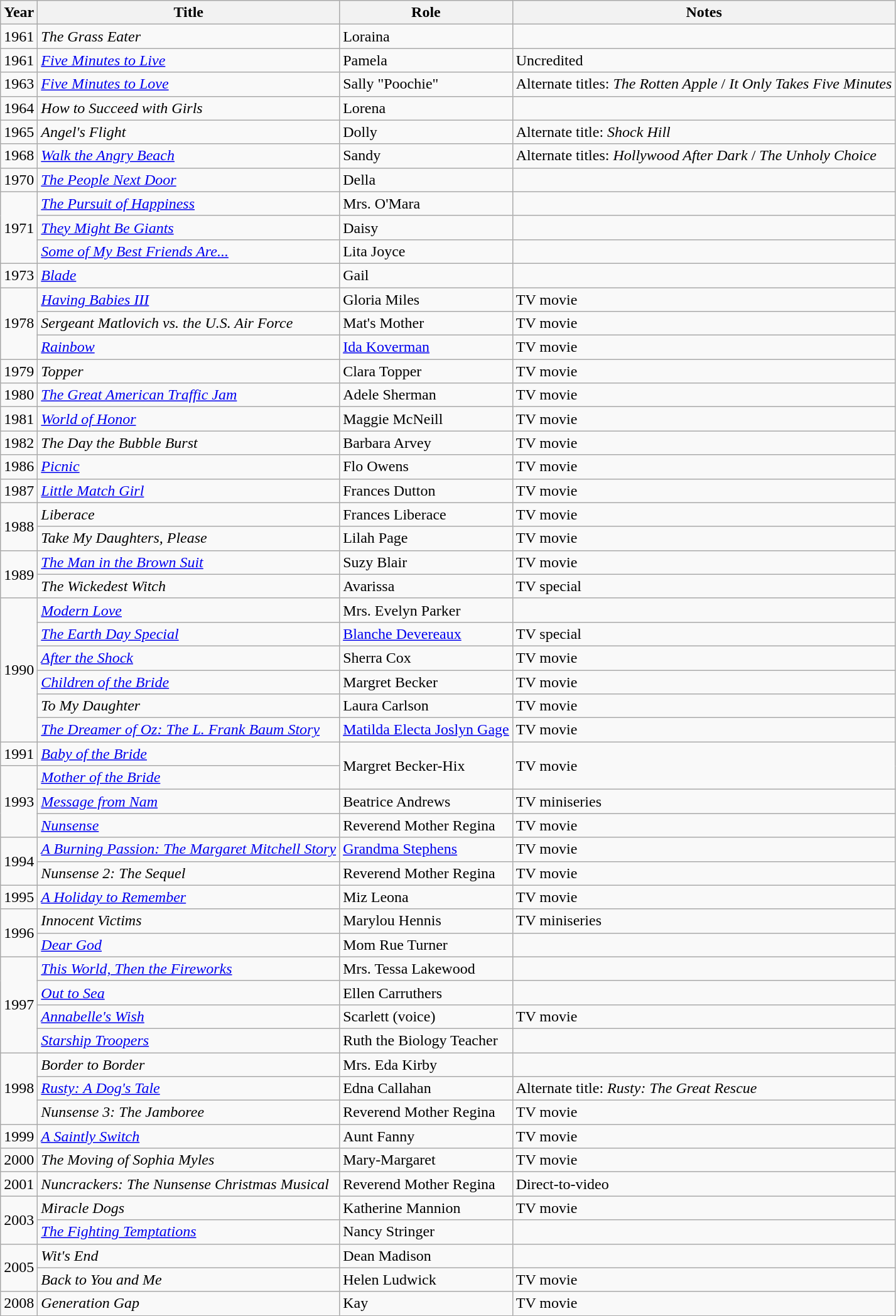<table class="wikitable sortable">
<tr>
<th>Year</th>
<th>Title</th>
<th>Role</th>
<th>Notes</th>
</tr>
<tr>
<td>1961</td>
<td><em>The Grass Eater</em></td>
<td>Loraina</td>
<td></td>
</tr>
<tr>
<td>1961</td>
<td><em><a href='#'>Five Minutes to Live</a></em></td>
<td>Pamela</td>
<td>Uncredited</td>
</tr>
<tr>
<td>1963</td>
<td><em><a href='#'>Five Minutes to Love</a></em></td>
<td>Sally "Poochie"</td>
<td>Alternate titles: <em>The Rotten Apple</em> / <em>It Only Takes Five Minutes</em></td>
</tr>
<tr>
<td>1964</td>
<td><em>How to Succeed with Girls</em></td>
<td>Lorena</td>
<td></td>
</tr>
<tr>
<td>1965</td>
<td><em>Angel's Flight</em></td>
<td>Dolly</td>
<td>Alternate title: <em>Shock Hill</em></td>
</tr>
<tr>
<td>1968</td>
<td><em><a href='#'>Walk the Angry Beach</a></em></td>
<td>Sandy</td>
<td>Alternate titles: <em>Hollywood After Dark</em> / <em>The Unholy Choice</em></td>
</tr>
<tr>
<td>1970</td>
<td><em><a href='#'>The People Next Door</a></em></td>
<td>Della</td>
<td></td>
</tr>
<tr>
<td rowspan="3">1971</td>
<td><em><a href='#'>The Pursuit of Happiness</a></em></td>
<td>Mrs. O'Mara</td>
<td></td>
</tr>
<tr>
<td><em><a href='#'>They Might Be Giants</a></em></td>
<td>Daisy</td>
<td></td>
</tr>
<tr>
<td><em><a href='#'>Some of My Best Friends Are...</a></em></td>
<td>Lita Joyce</td>
<td></td>
</tr>
<tr>
<td>1973</td>
<td><em><a href='#'>Blade</a></em></td>
<td>Gail</td>
<td></td>
</tr>
<tr>
<td rowspan="3">1978</td>
<td><em><a href='#'>Having Babies III</a></em></td>
<td>Gloria Miles</td>
<td>TV movie</td>
</tr>
<tr>
<td><em>Sergeant Matlovich vs. the U.S. Air Force</em></td>
<td>Mat's Mother</td>
<td>TV movie</td>
</tr>
<tr>
<td><em><a href='#'>Rainbow</a></em></td>
<td><a href='#'>Ida Koverman</a></td>
<td>TV movie</td>
</tr>
<tr>
<td>1979</td>
<td><em>Topper</em></td>
<td>Clara Topper</td>
<td>TV movie</td>
</tr>
<tr>
<td>1980</td>
<td><em><a href='#'>The Great American Traffic Jam</a></em></td>
<td>Adele Sherman</td>
<td>TV movie</td>
</tr>
<tr>
<td>1981</td>
<td><em><a href='#'>World of Honor</a></em></td>
<td>Maggie McNeill</td>
<td>TV movie</td>
</tr>
<tr>
<td>1982</td>
<td><em>The Day the Bubble Burst</em></td>
<td>Barbara Arvey</td>
<td>TV movie</td>
</tr>
<tr>
<td>1986</td>
<td><em><a href='#'>Picnic</a></em></td>
<td>Flo Owens</td>
<td>TV movie</td>
</tr>
<tr>
<td>1987</td>
<td><em><a href='#'>Little Match Girl</a></em></td>
<td>Frances Dutton</td>
<td>TV movie</td>
</tr>
<tr>
<td rowspan="2">1988</td>
<td><em>Liberace</em></td>
<td>Frances Liberace</td>
<td>TV movie</td>
</tr>
<tr>
<td><em>Take My Daughters, Please</em></td>
<td>Lilah Page</td>
<td>TV movie</td>
</tr>
<tr>
<td rowspan="2">1989</td>
<td><em><a href='#'>The Man in the Brown Suit</a></em></td>
<td>Suzy Blair</td>
<td>TV movie</td>
</tr>
<tr>
<td><em>The Wickedest Witch</em></td>
<td>Avarissa</td>
<td>TV special</td>
</tr>
<tr>
<td rowspan="6">1990</td>
<td><em><a href='#'>Modern Love</a></em></td>
<td>Mrs. Evelyn Parker</td>
<td></td>
</tr>
<tr>
<td><em><a href='#'>The Earth Day Special</a></em></td>
<td><a href='#'>Blanche Devereaux</a></td>
<td>TV special</td>
</tr>
<tr>
<td><em><a href='#'>After the Shock</a></em></td>
<td>Sherra Cox</td>
<td>TV movie</td>
</tr>
<tr>
<td><em><a href='#'>Children of the Bride</a></em></td>
<td>Margret Becker</td>
<td>TV movie</td>
</tr>
<tr>
<td><em>To My Daughter</em></td>
<td>Laura Carlson</td>
<td>TV movie</td>
</tr>
<tr>
<td><em><a href='#'>The Dreamer of Oz: The L. Frank Baum Story</a></em></td>
<td><a href='#'>Matilda Electa Joslyn Gage</a></td>
<td>TV movie</td>
</tr>
<tr>
<td>1991</td>
<td><em><a href='#'>Baby of the Bride</a></em></td>
<td rowspan="2">Margret Becker-Hix</td>
<td rowspan="2">TV movie</td>
</tr>
<tr>
<td rowspan="3">1993</td>
<td><em><a href='#'>Mother of the Bride</a></em></td>
</tr>
<tr>
<td><em><a href='#'>Message from Nam</a></em></td>
<td>Beatrice Andrews</td>
<td>TV miniseries</td>
</tr>
<tr>
<td><em><a href='#'>Nunsense</a></em></td>
<td>Reverend Mother Regina</td>
<td>TV movie</td>
</tr>
<tr>
<td rowspan="2">1994</td>
<td><em><a href='#'>A Burning Passion: The Margaret Mitchell Story</a></em></td>
<td><a href='#'>Grandma Stephens</a></td>
<td>TV movie</td>
</tr>
<tr>
<td><em>Nunsense 2: The Sequel</em></td>
<td>Reverend Mother Regina</td>
<td>TV movie</td>
</tr>
<tr>
<td>1995</td>
<td><em><a href='#'>A Holiday to Remember</a></em></td>
<td>Miz Leona</td>
<td>TV movie</td>
</tr>
<tr>
<td rowspan="2">1996</td>
<td><em>Innocent Victims</em></td>
<td>Marylou Hennis</td>
<td>TV miniseries</td>
</tr>
<tr>
<td><em><a href='#'>Dear God</a></em></td>
<td>Mom Rue Turner</td>
<td></td>
</tr>
<tr>
<td rowspan="4">1997</td>
<td><em><a href='#'>This World, Then the Fireworks</a></em></td>
<td>Mrs. Tessa Lakewood</td>
<td></td>
</tr>
<tr>
<td><em><a href='#'>Out to Sea</a></em></td>
<td>Ellen Carruthers</td>
<td></td>
</tr>
<tr>
<td><em><a href='#'>Annabelle's Wish</a></em></td>
<td>Scarlett (voice)</td>
<td>TV movie</td>
</tr>
<tr>
<td><em><a href='#'>Starship Troopers</a></em></td>
<td>Ruth the Biology Teacher</td>
<td></td>
</tr>
<tr>
<td rowspan="3">1998</td>
<td><em>Border to Border</em></td>
<td>Mrs. Eda Kirby</td>
<td></td>
</tr>
<tr>
<td><em><a href='#'>Rusty: A Dog's Tale</a> </em></td>
<td>Edna Callahan</td>
<td>Alternate title: <em>Rusty: The Great Rescue</em></td>
</tr>
<tr>
<td><em>Nunsense 3: The Jamboree</em></td>
<td>Reverend Mother Regina</td>
<td>TV movie</td>
</tr>
<tr>
<td>1999</td>
<td><em><a href='#'>A Saintly Switch</a></em></td>
<td>Aunt Fanny</td>
<td>TV movie</td>
</tr>
<tr>
<td>2000</td>
<td><em>The Moving of Sophia Myles</em></td>
<td>Mary-Margaret</td>
<td>TV movie</td>
</tr>
<tr>
<td>2001</td>
<td><em>Nuncrackers: The Nunsense Christmas Musical</em></td>
<td>Reverend Mother Regina</td>
<td>Direct-to-video</td>
</tr>
<tr>
<td rowspan="2">2003</td>
<td><em>Miracle Dogs</em></td>
<td>Katherine Mannion</td>
<td>TV movie</td>
</tr>
<tr>
<td><em><a href='#'>The Fighting Temptations</a></em></td>
<td>Nancy Stringer</td>
<td></td>
</tr>
<tr>
<td rowspan="2">2005</td>
<td><em>Wit's End</em></td>
<td>Dean Madison</td>
<td></td>
</tr>
<tr>
<td><em>Back to You and Me</em></td>
<td>Helen Ludwick</td>
<td>TV movie</td>
</tr>
<tr>
<td>2008</td>
<td><em>Generation Gap</em></td>
<td>Kay</td>
<td>TV movie</td>
</tr>
</table>
